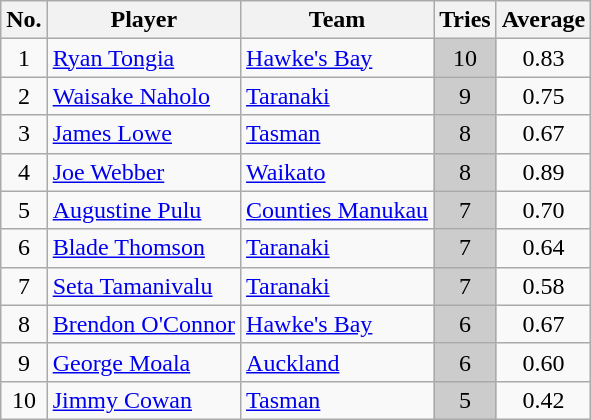<table class="wikitable" style="text-align:center">
<tr>
<th>No.</th>
<th>Player</th>
<th>Team</th>
<th>Tries</th>
<th>Average</th>
</tr>
<tr>
<td>1</td>
<td style="text-align:left"><a href='#'>Ryan Tongia</a></td>
<td style="text-align:left"><a href='#'>Hawke's Bay</a></td>
<td style="background:#ccc">10</td>
<td>0.83</td>
</tr>
<tr>
<td>2</td>
<td style="text-align:left"><a href='#'>Waisake Naholo</a></td>
<td style="text-align:left"><a href='#'>Taranaki</a></td>
<td style="background:#ccc">9</td>
<td>0.75</td>
</tr>
<tr>
<td>3</td>
<td style="text-align:left"><a href='#'>James Lowe</a></td>
<td style="text-align:left"><a href='#'>Tasman</a></td>
<td style="background:#ccc">8</td>
<td>0.67</td>
</tr>
<tr>
<td>4</td>
<td style="text-align:left"><a href='#'>Joe Webber</a></td>
<td style="text-align:left"><a href='#'>Waikato</a></td>
<td style="background:#ccc">8</td>
<td>0.89</td>
</tr>
<tr>
<td>5</td>
<td style="text-align:left"><a href='#'>Augustine Pulu</a></td>
<td style="text-align:left"><a href='#'>Counties Manukau</a></td>
<td style="background:#ccc">7</td>
<td>0.70</td>
</tr>
<tr>
<td>6</td>
<td style="text-align:left"><a href='#'>Blade Thomson</a></td>
<td style="text-align:left"><a href='#'>Taranaki</a></td>
<td style="background:#ccc">7</td>
<td>0.64</td>
</tr>
<tr>
<td>7</td>
<td style="text-align:left"><a href='#'>Seta Tamanivalu</a></td>
<td style="text-align:left"><a href='#'>Taranaki</a></td>
<td style="background:#ccc">7</td>
<td>0.58</td>
</tr>
<tr>
<td>8</td>
<td style="text-align:left"><a href='#'>Brendon O'Connor</a></td>
<td style="text-align:left"><a href='#'>Hawke's Bay</a></td>
<td style="background:#ccc">6</td>
<td>0.67</td>
</tr>
<tr>
<td>9</td>
<td style="text-align:left"><a href='#'>George Moala</a></td>
<td style="text-align:left"><a href='#'>Auckland</a></td>
<td style="background:#ccc">6</td>
<td>0.60</td>
</tr>
<tr>
<td>10</td>
<td style="text-align:left"><a href='#'>Jimmy Cowan</a></td>
<td style="text-align:left"><a href='#'>Tasman</a></td>
<td style="background:#ccc">5</td>
<td>0.42</td>
</tr>
</table>
